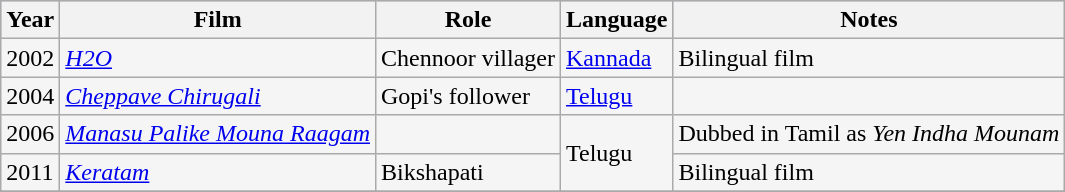<table class="wikitable sortable" style="background:#f5f5f5;">
<tr style="background:#B0C4DE;">
<th>Year</th>
<th>Film</th>
<th>Role</th>
<th>Language</th>
<th class=unsortable>Notes</th>
</tr>
<tr>
<td>2002</td>
<td><em><a href='#'>H2O</a></em></td>
<td>Chennoor villager</td>
<td><a href='#'>Kannada</a></td>
<td>Bilingual film</td>
</tr>
<tr>
<td>2004</td>
<td><em><a href='#'>Cheppave Chirugali</a></em></td>
<td>Gopi's follower</td>
<td><a href='#'>Telugu</a></td>
<td></td>
</tr>
<tr>
<td>2006</td>
<td><em><a href='#'>Manasu Palike Mouna Raagam</a></em></td>
<td></td>
<td rowspan="2">Telugu</td>
<td>Dubbed in Tamil as <em>Yen Indha Mounam</em></td>
</tr>
<tr>
<td>2011</td>
<td><em><a href='#'>Keratam</a></em></td>
<td>Bikshapati</td>
<td>Bilingual film</td>
</tr>
<tr>
</tr>
</table>
